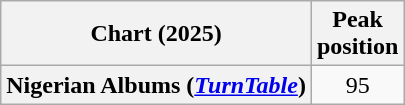<table class="wikitable sortable plainrowheaders" style="text-align:center;">
<tr>
<th scope="col">Chart (2025)</th>
<th scope="col">Peak<br>position</th>
</tr>
<tr>
<th scope="row">Nigerian Albums (<a href='#'><em>TurnTable</em></a>)</th>
<td>95</td>
</tr>
</table>
